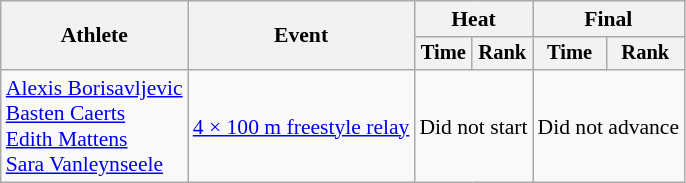<table class=wikitable style="font-size:90%">
<tr>
<th rowspan=2>Athlete</th>
<th rowspan=2>Event</th>
<th colspan="2">Heat</th>
<th colspan="2">Final</th>
</tr>
<tr style="font-size:95%">
<th>Time</th>
<th>Rank</th>
<th>Time</th>
<th>Rank</th>
</tr>
<tr align=center>
<td align=left><a href='#'>Alexis Borisavljevic</a><br><a href='#'>Basten Caerts</a><br><a href='#'>Edith Mattens</a><br><a href='#'>Sara Vanleynseele</a></td>
<td align=left><a href='#'>4 × 100 m freestyle relay</a></td>
<td align=center colspan=2>Did not start</td>
<td colspan=2>Did not advance</td>
</tr>
</table>
